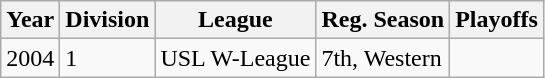<table class="wikitable">
<tr>
<th>Year</th>
<th>Division</th>
<th>League</th>
<th>Reg. Season</th>
<th>Playoffs</th>
</tr>
<tr>
<td>2004</td>
<td>1</td>
<td>USL W-League</td>
<td>7th, Western</td>
<td></td>
</tr>
</table>
